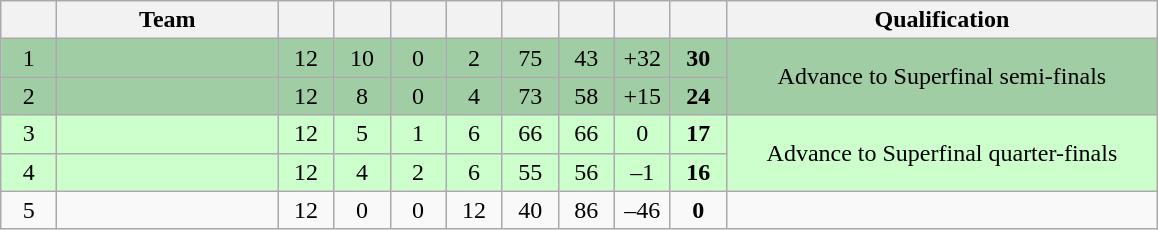<table class="wikitable" style="text-align: center; font-size: 100%;">
<tr>
<th width="30"></th>
<th width="140">Team</th>
<th width="30"></th>
<th width="30"></th>
<th width="30"></th>
<th width="30"></th>
<th width="30"></th>
<th width="30"></th>
<th width="30"></th>
<th width="30"></th>
<th width="280">Qualification</th>
</tr>
<tr style="background-color: #A0CDA4;">
<td>1</td>
<td align=left></td>
<td>12</td>
<td>10</td>
<td>0</td>
<td>2</td>
<td>75</td>
<td>43</td>
<td>+32</td>
<td><strong>30</strong></td>
<td rowspan="2">Advance to Superfinal semi-finals</td>
</tr>
<tr style="background-color: #A0CDA4;">
<td>2</td>
<td align=left></td>
<td>12</td>
<td>8</td>
<td>0</td>
<td>4</td>
<td>73</td>
<td>58</td>
<td>+15</td>
<td><strong>24</strong></td>
</tr>
<tr style="background-color: #ccffcc;">
<td>3</td>
<td align=left></td>
<td>12</td>
<td>5</td>
<td>1</td>
<td>6</td>
<td>66</td>
<td>66</td>
<td>0</td>
<td><strong>17</strong></td>
<td rowspan="2">Advance to Superfinal quarter-finals</td>
</tr>
<tr style="background-color: #ccffcc;">
<td>4</td>
<td align=left></td>
<td>12</td>
<td>4</td>
<td>2</td>
<td>6</td>
<td>55</td>
<td>56</td>
<td>–1</td>
<td><strong>16</strong></td>
</tr>
<tr>
<td>5</td>
<td align=left></td>
<td>12</td>
<td>0</td>
<td>0</td>
<td>12</td>
<td>40</td>
<td>86</td>
<td>–46</td>
<td><strong>0</strong></td>
<td></td>
</tr>
</table>
